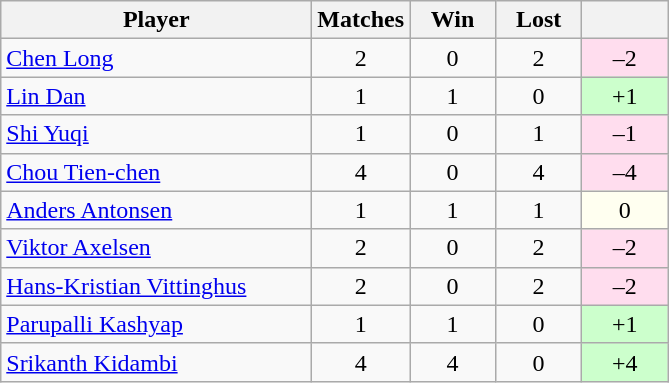<table class="sortable wikitable" style="text-align:center">
<tr>
<th width="200">Player</th>
<th width="50">Matches</th>
<th width="50">Win</th>
<th width="50">Lost</th>
<th width="50"></th>
</tr>
<tr>
<td align="left"> <a href='#'>Chen Long</a></td>
<td>2</td>
<td>0</td>
<td>2</td>
<td bgcolor="#ffddee">–2</td>
</tr>
<tr>
<td align="left"> <a href='#'>Lin Dan</a></td>
<td>1</td>
<td>1</td>
<td>0</td>
<td bgcolor="#ccffcc">+1</td>
</tr>
<tr>
<td align="left"> <a href='#'>Shi Yuqi</a></td>
<td>1</td>
<td>0</td>
<td>1</td>
<td bgcolor="#ffddee">–1</td>
</tr>
<tr>
<td align="left"> <a href='#'>Chou Tien-chen</a></td>
<td>4</td>
<td>0</td>
<td>4</td>
<td bgcolor="#ffddee">–4</td>
</tr>
<tr>
<td align="left"> <a href='#'>Anders Antonsen</a></td>
<td>1</td>
<td>1</td>
<td>1</td>
<td bgcolor="#fffff0">0</td>
</tr>
<tr>
<td align="left"> <a href='#'>Viktor Axelsen</a></td>
<td>2</td>
<td>0</td>
<td>2</td>
<td bgcolor="#ffddee">–2</td>
</tr>
<tr>
<td align="left"> <a href='#'>Hans-Kristian Vittinghus</a></td>
<td>2</td>
<td>0</td>
<td>2</td>
<td bgcolor="#ffddee">–2</td>
</tr>
<tr>
<td align="left"> <a href='#'>Parupalli Kashyap</a></td>
<td>1</td>
<td>1</td>
<td>0</td>
<td bgcolor="#ccffcc">+1</td>
</tr>
<tr>
<td align="left"> <a href='#'>Srikanth Kidambi</a></td>
<td>4</td>
<td>4</td>
<td>0</td>
<td bgcolor="#ccffcc">+4</td>
</tr>
</table>
